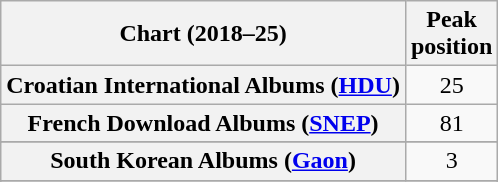<table class="wikitable sortable plainrowheaders" style="text-align:center">
<tr>
<th scope="col">Chart (2018–25)</th>
<th scope="col">Peak<br>position</th>
</tr>
<tr>
<th scope="row">Croatian International Albums (<a href='#'>HDU</a>)</th>
<td>25</td>
</tr>
<tr>
<th scope="row">French Download Albums (<a href='#'>SNEP</a>)</th>
<td>81</td>
</tr>
<tr>
</tr>
<tr>
</tr>
<tr>
<th scope="row">South Korean Albums (<a href='#'>Gaon</a>)</th>
<td>3</td>
</tr>
<tr>
</tr>
<tr>
</tr>
<tr>
</tr>
</table>
